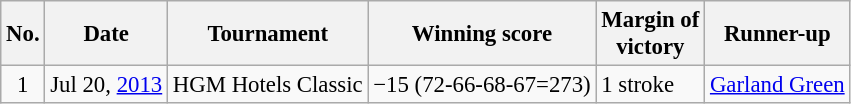<table class="wikitable" style="font-size:95%;">
<tr>
<th>No.</th>
<th>Date</th>
<th>Tournament</th>
<th>Winning score</th>
<th>Margin of<br>victory</th>
<th>Runner-up</th>
</tr>
<tr>
<td align=center>1</td>
<td align=right>Jul 20, <a href='#'>2013</a></td>
<td>HGM Hotels Classic</td>
<td>−15 (72-66-68-67=273)</td>
<td>1 stroke</td>
<td> <a href='#'>Garland Green</a></td>
</tr>
</table>
